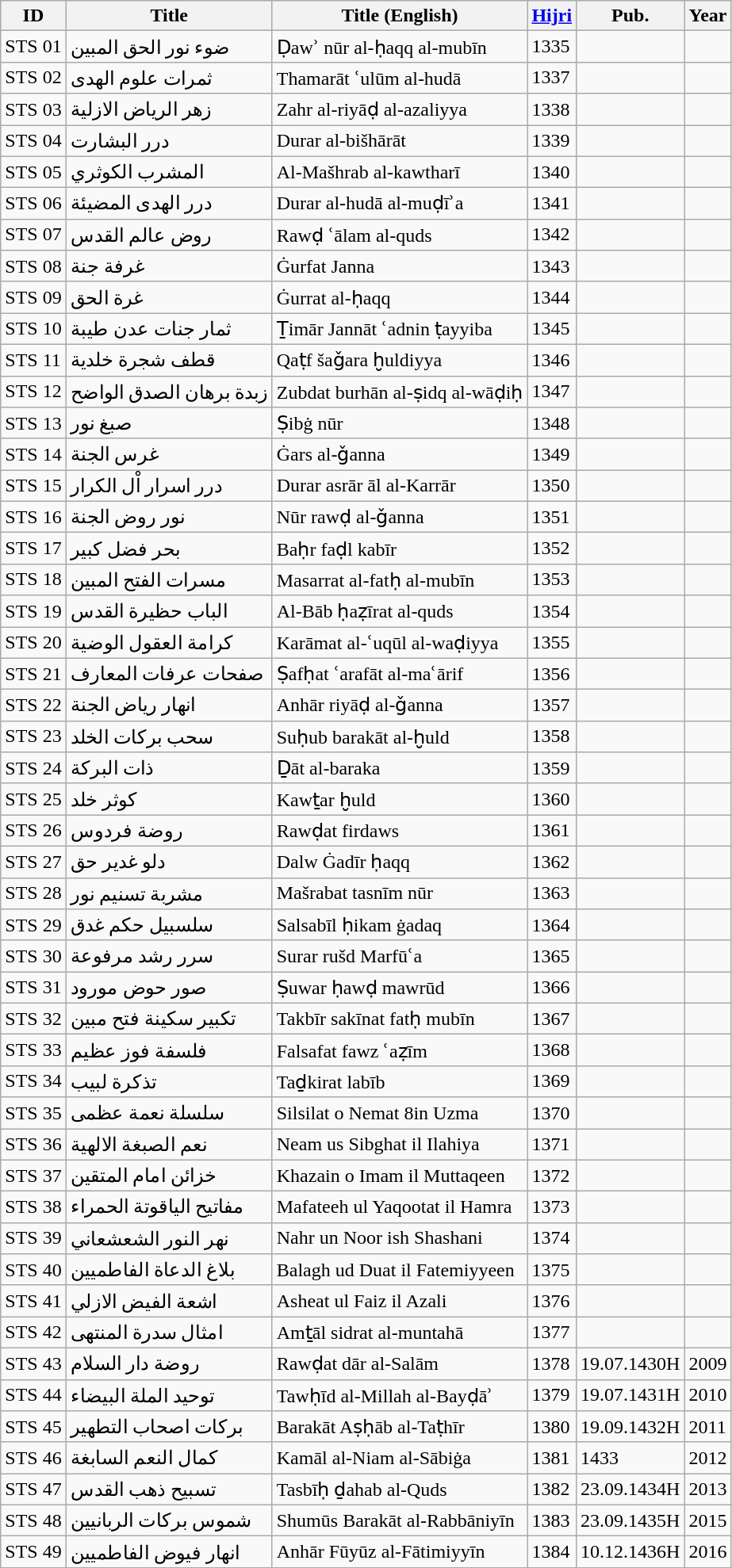<table class="wikitable sortable">
<tr>
<th>ID</th>
<th>Title</th>
<th>Title (English)</th>
<th><a href='#'>Hijri</a></th>
<th>Pub.</th>
<th>Year</th>
</tr>
<tr>
<td>STS  01</td>
<td>ضوء نور الحق المبين</td>
<td>Ḍawʾ nūr  al-ḥaqq al-mubīn</td>
<td>1335</td>
<td></td>
<td></td>
</tr>
<tr>
<td>STS  02</td>
<td>ثمرات علوم الهدى</td>
<td>Thamarāt ʿulūm al-hudā</td>
<td>1337</td>
<td></td>
<td></td>
</tr>
<tr>
<td>STS  03</td>
<td>زهر الرياض الازلية</td>
<td>Zahr al-riyāḍ al-azaliyya</td>
<td>1338</td>
<td></td>
<td></td>
</tr>
<tr>
<td>STS  04</td>
<td>درر البشارت</td>
<td>Durar al-bišhārāt</td>
<td>1339</td>
<td></td>
<td></td>
</tr>
<tr>
<td>STS  05</td>
<td>المشرب الكوثري</td>
<td>Al-Mašhrab al-kawtharī</td>
<td>1340</td>
<td></td>
<td></td>
</tr>
<tr>
<td>STS  06</td>
<td>درر الهدى المضيئة</td>
<td>Durar al-hudā al-muḍīʾa</td>
<td>1341</td>
<td></td>
<td></td>
</tr>
<tr>
<td>STS  07</td>
<td>روض عالم القدس</td>
<td>Rawḍ ʿālam al-quds</td>
<td>1342</td>
<td></td>
<td></td>
</tr>
<tr>
<td>STS  08</td>
<td>غرفة جنة</td>
<td>Ġurfat Janna</td>
<td>1343</td>
<td></td>
<td></td>
</tr>
<tr>
<td>STS  09</td>
<td>غرة الحق</td>
<td>Ġurrat al-ḥaqq</td>
<td>1344<td></td></td>
<td></td>
</tr>
<tr>
<td>STS  10</td>
<td>ثمار جنات عدن طيبة</td>
<td>Ṯimār Jannāt ʿadnin ṭayyiba</td>
<td>1345</td>
<td></td>
<td></td>
</tr>
<tr>
<td>STS  11</td>
<td>قطف شجرة خلدية</td>
<td>Qaṭf šaǧara ḫuldiyya</td>
<td>1346</td>
<td></td>
<td></td>
</tr>
<tr>
<td>STS  12</td>
<td>زبدة برهان الصدق الواضح</td>
<td>Zubdat burhān al-ṣidq al-wāḍiḥ</td>
<td>1347</td>
<td></td>
<td></td>
</tr>
<tr>
<td>STS  13</td>
<td>صبغ نور</td>
<td>Ṣibġ nūr</td>
<td>1348</td>
<td></td>
<td></td>
</tr>
<tr>
<td>STS  14</td>
<td>غرس الجنة</td>
<td>Ġars al-ǧanna</td>
<td>1349</td>
<td></td>
<td></td>
</tr>
<tr>
<td>STS  15</td>
<td>درر اسرار اْل الكرار</td>
<td>Durar asrār āl al-Karrār</td>
<td>1350</td>
<td></td>
<td></td>
</tr>
<tr>
<td>STS  16</td>
<td>نور روض الجنة</td>
<td>Nūr rawḍ al-ǧanna</td>
<td>1351</td>
<td></td>
<td></td>
</tr>
<tr>
<td>STS  17</td>
<td>بحر فضل كبير</td>
<td>Baḥr faḍl kabīr</td>
<td>1352</td>
<td></td>
<td></td>
</tr>
<tr>
<td>STS  18</td>
<td>مسرات الفتح المبين</td>
<td>Masarrat al-fatḥ al-mubīn</td>
<td>1353</td>
<td></td>
<td></td>
</tr>
<tr>
<td>STS  19</td>
<td>الباب حظيرة القدس</td>
<td>Al-Bāb ḥaẓīrat al-quds</td>
<td>1354</td>
<td></td>
<td></td>
</tr>
<tr>
<td>STS  20</td>
<td>كرامة العقول الوضية</td>
<td>Karāmat al-ʿuqūl al-waḍiyya</td>
<td>1355</td>
<td></td>
<td></td>
</tr>
<tr>
<td>STS  21</td>
<td>صفحات عرفات المعارف</td>
<td>Ṣafḥat ʿarafāt al-maʿārif</td>
<td>1356</td>
<td></td>
<td></td>
</tr>
<tr>
<td>STS  22</td>
<td>انهار رياض الجنة</td>
<td>Anhār riyāḍ al-ǧanna</td>
<td>1357</td>
<td></td>
<td></td>
</tr>
<tr>
<td>STS  23</td>
<td>سحب بركات الخلد</td>
<td>Suḥub barakāt al-ḫuld</td>
<td>1358</td>
<td></td>
<td></td>
</tr>
<tr>
<td>STS  24</td>
<td>ذات البركة</td>
<td>Ḏāt al-baraka</td>
<td>1359</td>
<td></td>
<td></td>
</tr>
<tr>
<td>STS  25</td>
<td>كوثر خلد</td>
<td>Kawṯar ḫuld</td>
<td>1360</td>
<td></td>
<td></td>
</tr>
<tr>
<td>STS  26</td>
<td>روضة فردوس</td>
<td>Rawḍat firdaws</td>
<td>1361</td>
<td></td>
<td></td>
</tr>
<tr>
<td>STS  27</td>
<td>دلو غدير حق</td>
<td>Dalw Ġadīr ḥaqq</td>
<td>1362</td>
<td></td>
<td></td>
</tr>
<tr>
<td>STS  28</td>
<td>مشربة تسنيم نور</td>
<td>Mašrabat tasnīm nūr</td>
<td>1363</td>
<td></td>
<td></td>
</tr>
<tr>
<td>STS  29</td>
<td>سلسبيل حكم غدق</td>
<td>Salsabīl ḥikam ġadaq</td>
<td>1364</td>
<td></td>
<td></td>
</tr>
<tr>
<td>STS  30</td>
<td>سرر رشد مرفوعة</td>
<td>Surar rušd Marfūʿa</td>
<td>1365</td>
<td></td>
<td></td>
</tr>
<tr>
<td>STS  31</td>
<td>صور حوض مورود</td>
<td>Ṣuwar ḥawḍ mawrūd</td>
<td>1366</td>
<td></td>
<td></td>
</tr>
<tr>
<td>STS  32</td>
<td>تكبير سكينة فتح مبين</td>
<td>Takbīr sakīnat fatḥ mubīn</td>
<td>1367</td>
<td></td>
<td></td>
</tr>
<tr>
<td>STS  33</td>
<td>فلسفة فوز عظيم</td>
<td>Falsafat fawz ʿaẓīm</td>
<td>1368</td>
<td></td>
<td></td>
</tr>
<tr>
<td>STS  34</td>
<td>تذكرة لبيب</td>
<td>Taḏkirat labīb</td>
<td>1369</td>
<td></td>
<td></td>
</tr>
<tr>
<td>STS  35</td>
<td>سلسلة نعمة عظمى</td>
<td>Silsilat o Nemat 8in Uzma</td>
<td>1370</td>
<td></td>
<td></td>
</tr>
<tr>
<td>STS  36</td>
<td>نعم الصبغة الالهية</td>
<td>Neam us Sibghat il Ilahiya</td>
<td>1371</td>
<td></td>
<td></td>
</tr>
<tr>
<td>STS  37</td>
<td>خزائن امام المتقين</td>
<td>Khazain o Imam il Muttaqeen</td>
<td>1372</td>
<td></td>
<td></td>
</tr>
<tr>
<td>STS  38</td>
<td>مفاتيح الياقوتة الحمراء</td>
<td>Mafateeh ul Yaqootat il Hamra</td>
<td>1373</td>
<td></td>
<td></td>
</tr>
<tr>
<td>STS  39</td>
<td>نهر النور الشعشعاني</td>
<td>Nahr un Noor ish Shashani</td>
<td>1374</td>
<td></td>
<td></td>
</tr>
<tr>
<td>STS  40</td>
<td>بلاغ الدعاة الفاطميين</td>
<td>Balagh ud Duat il Fatemiyyeen</td>
<td>1375</td>
<td></td>
<td></td>
</tr>
<tr>
<td>STS  41</td>
<td>اشعة الفيض الازلي</td>
<td>Asheat ul Faiz il Azali</td>
<td>1376</td>
<td></td>
<td></td>
</tr>
<tr>
<td>STS  42</td>
<td>امثال سدرة المنتهى</td>
<td>Amṯāl sidrat al-muntahā</td>
<td>1377</td>
<td></td>
<td></td>
</tr>
<tr>
<td>STS  43</td>
<td>روضة دار السلام</td>
<td>Rawḍat dār al-Salām</td>
<td>1378</td>
<td>19.07.1430H</td>
<td>2009</td>
</tr>
<tr>
<td>STS  44</td>
<td>توحيد الملة البيضاء</td>
<td>Tawḥīd al-Millah al-Bayḍāʾ</td>
<td>1379</td>
<td>19.07.1431H</td>
<td>2010</td>
</tr>
<tr>
<td>STS  45</td>
<td>بركات اصحاب التطهير</td>
<td>Barakāt Aṣḥāb al-Taṭhīr</td>
<td>1380</td>
<td>19.09.1432H</td>
<td>2011</td>
</tr>
<tr>
<td>STS  46</td>
<td>كمال النعم السابغة</td>
<td>Kamāl al-Niam al-Sābiġa</td>
<td>1381</td>
<td>1433</td>
<td>2012</td>
</tr>
<tr>
<td>STS  47</td>
<td>تسبيح ذهب القدس</td>
<td>Tasbīḥ ḏahab al-Quds</td>
<td>1382</td>
<td>23.09.1434H</td>
<td>2013</td>
</tr>
<tr>
<td>STS  48</td>
<td>شموس بركات الربانيين</td>
<td>Shumūs Barakāt al-Rabbāniyīn</td>
<td>1383</td>
<td>23.09.1435H</td>
<td>2015</td>
</tr>
<tr>
<td>STS  49</td>
<td>انهار فيوض الفاطميين</td>
<td>Anhār Fūyūz al-Fātimiyyīn</td>
<td>1384</td>
<td>10.12.1436H</td>
<td>2016</td>
</tr>
</table>
